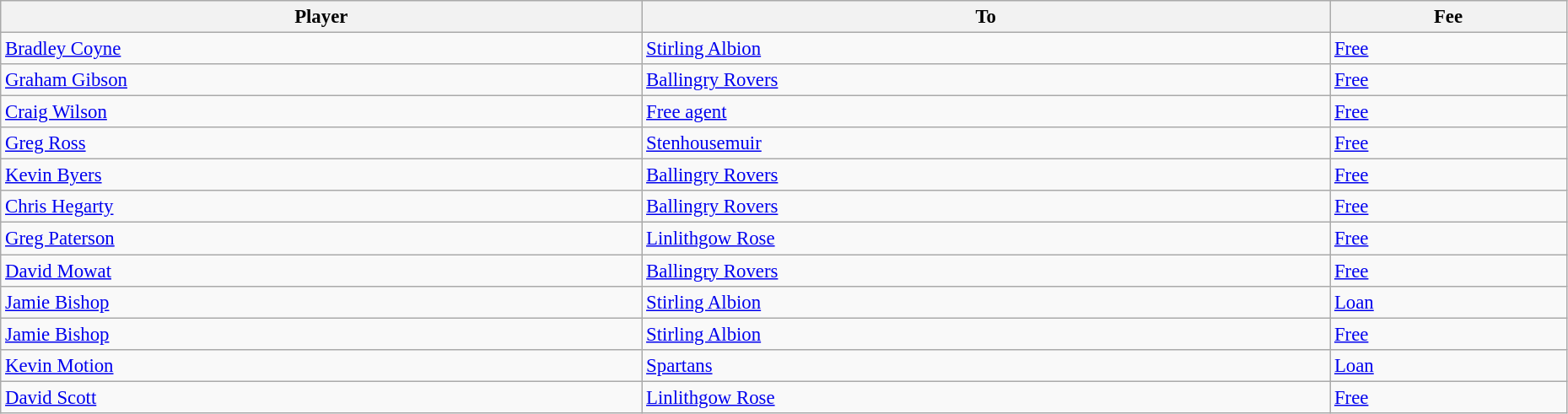<table class="wikitable" style="text-align:center; font-size:95%;width:98%; text-align:left">
<tr>
<th>Player</th>
<th>To</th>
<th>Fee</th>
</tr>
<tr>
<td> <a href='#'>Bradley Coyne</a></td>
<td> <a href='#'>Stirling Albion</a></td>
<td><a href='#'>Free</a></td>
</tr>
<tr>
<td> <a href='#'>Graham Gibson</a></td>
<td> <a href='#'>Ballingry Rovers</a></td>
<td><a href='#'>Free</a></td>
</tr>
<tr>
<td> <a href='#'>Craig Wilson</a></td>
<td><a href='#'>Free agent</a></td>
<td><a href='#'>Free</a></td>
</tr>
<tr>
<td> <a href='#'>Greg Ross</a></td>
<td> <a href='#'>Stenhousemuir</a></td>
<td><a href='#'>Free</a></td>
</tr>
<tr>
<td> <a href='#'>Kevin Byers</a></td>
<td> <a href='#'>Ballingry Rovers</a></td>
<td><a href='#'>Free</a></td>
</tr>
<tr>
<td> <a href='#'>Chris Hegarty</a></td>
<td> <a href='#'>Ballingry Rovers</a></td>
<td><a href='#'>Free</a></td>
</tr>
<tr>
<td> <a href='#'>Greg Paterson</a></td>
<td> <a href='#'>Linlithgow Rose</a></td>
<td><a href='#'>Free</a></td>
</tr>
<tr>
<td> <a href='#'>David Mowat</a></td>
<td> <a href='#'>Ballingry Rovers</a></td>
<td><a href='#'>Free</a></td>
</tr>
<tr>
<td> <a href='#'>Jamie Bishop</a></td>
<td> <a href='#'>Stirling Albion</a></td>
<td><a href='#'>Loan</a></td>
</tr>
<tr>
<td> <a href='#'>Jamie Bishop</a></td>
<td> <a href='#'>Stirling Albion</a></td>
<td><a href='#'>Free</a></td>
</tr>
<tr>
<td> <a href='#'>Kevin Motion</a></td>
<td> <a href='#'>Spartans</a></td>
<td><a href='#'>Loan</a></td>
</tr>
<tr>
<td> <a href='#'>David Scott</a></td>
<td> <a href='#'>Linlithgow Rose</a></td>
<td><a href='#'>Free</a></td>
</tr>
</table>
